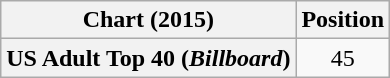<table class="wikitable plainrowheaders" style="text-align:center">
<tr>
<th>Chart (2015)</th>
<th>Position</th>
</tr>
<tr>
<th scope="row">US Adult Top 40 (<em>Billboard</em>)</th>
<td>45</td>
</tr>
</table>
